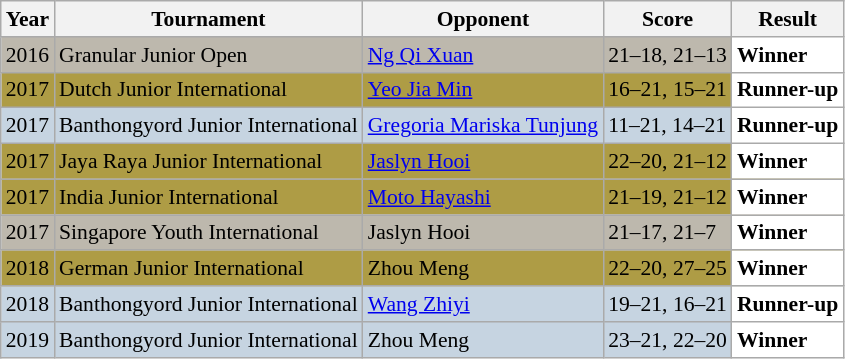<table class="sortable wikitable" style="font-size: 90%;">
<tr>
<th>Year</th>
<th>Tournament</th>
<th>Opponent</th>
<th>Score</th>
<th>Result</th>
</tr>
<tr style="background:#BDB8AD">
<td align="center">2016</td>
<td align="left">Granular Junior Open</td>
<td align="left"> <a href='#'>Ng Qi Xuan</a></td>
<td align="left">21–18, 21–13</td>
<td style="text-align:left; background:white"> <strong>Winner</strong></td>
</tr>
<tr style="background:#AE9C45">
<td align="center">2017</td>
<td align="left">Dutch Junior International</td>
<td align="left"> <a href='#'>Yeo Jia Min</a></td>
<td align="left">16–21, 15–21</td>
<td style="text-align:left; background:white"> <strong>Runner-up</strong></td>
</tr>
<tr style="background:#C6D4E1">
<td align="center">2017</td>
<td align="left">Banthongyord Junior International</td>
<td align="left"> <a href='#'>Gregoria Mariska Tunjung</a></td>
<td align="left">11–21, 14–21</td>
<td style="text-align:left; background:white"> <strong>Runner-up</strong></td>
</tr>
<tr style="background:#AE9C45">
<td align="center">2017</td>
<td align="left">Jaya Raya Junior International</td>
<td align="left"> <a href='#'>Jaslyn Hooi</a></td>
<td align="left">22–20, 21–12</td>
<td style="text-align:left; background:white"> <strong>Winner</strong></td>
</tr>
<tr style="background:#AE9C45">
<td align="center">2017</td>
<td align="left">India Junior International</td>
<td align="left"> <a href='#'>Moto Hayashi</a></td>
<td align="left">21–19, 21–12</td>
<td style="text-align:left; background:white"> <strong>Winner</strong></td>
</tr>
<tr style="background:#BDB8AD">
<td align="center">2017</td>
<td align="left">Singapore Youth International</td>
<td align="left"> Jaslyn Hooi</td>
<td align="left">21–17, 21–7</td>
<td style="text-align:left; background:white"> <strong>Winner</strong></td>
</tr>
<tr style="background:#AE9C45">
<td align="center">2018</td>
<td align="left">German Junior International</td>
<td align="left"> Zhou Meng</td>
<td align="left">22–20, 27–25</td>
<td style="text-align:left; background:white"> <strong>Winner</strong></td>
</tr>
<tr style="background:#C6D4E1">
<td align="center">2018</td>
<td align="left">Banthongyord Junior International</td>
<td align="left"> <a href='#'>Wang Zhiyi</a></td>
<td align="left">19–21, 16–21</td>
<td style="text-align:left; background:white"> <strong>Runner-up</strong></td>
</tr>
<tr style="background:#C6D4E1">
<td align="center">2019</td>
<td align="left">Banthongyord Junior International</td>
<td align="left"> Zhou Meng</td>
<td align="left">23–21, 22–20</td>
<td style="text-align:left; background:white"> <strong>Winner</strong></td>
</tr>
</table>
